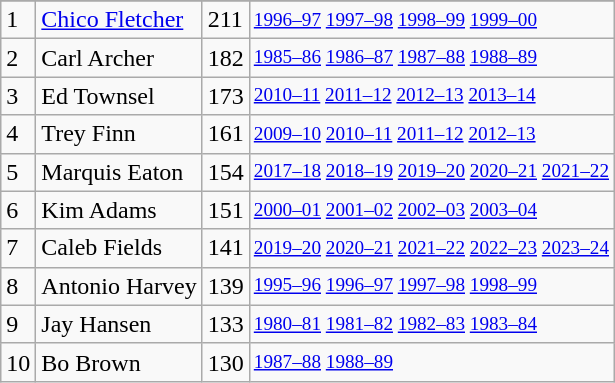<table class="wikitable">
<tr>
</tr>
<tr>
<td>1</td>
<td><a href='#'>Chico Fletcher</a></td>
<td>211</td>
<td style="font-size:80%;"><a href='#'>1996–97</a> <a href='#'>1997–98</a> <a href='#'>1998–99</a> <a href='#'>1999–00</a></td>
</tr>
<tr>
<td>2</td>
<td>Carl Archer</td>
<td>182</td>
<td style="font-size:80%;"><a href='#'>1985–86</a> <a href='#'>1986–87</a> <a href='#'>1987–88</a> <a href='#'>1988–89</a></td>
</tr>
<tr>
<td>3</td>
<td>Ed Townsel</td>
<td>173</td>
<td style="font-size:80%;"><a href='#'>2010–11</a> <a href='#'>2011–12</a> <a href='#'>2012–13</a> <a href='#'>2013–14</a></td>
</tr>
<tr>
<td>4</td>
<td>Trey Finn</td>
<td>161</td>
<td style="font-size:80%;"><a href='#'>2009–10</a> <a href='#'>2010–11</a> <a href='#'>2011–12</a> <a href='#'>2012–13</a></td>
</tr>
<tr>
<td>5</td>
<td>Marquis Eaton</td>
<td>154</td>
<td style="font-size:80%;"><a href='#'>2017–18</a> <a href='#'>2018–19</a> <a href='#'>2019–20</a> <a href='#'>2020–21</a> <a href='#'>2021–22</a></td>
</tr>
<tr>
<td>6</td>
<td>Kim Adams</td>
<td>151</td>
<td style="font-size:80%;"><a href='#'>2000–01</a> <a href='#'>2001–02</a> <a href='#'>2002–03</a> <a href='#'>2003–04</a></td>
</tr>
<tr>
<td>7</td>
<td>Caleb Fields</td>
<td>141</td>
<td style="font-size:80%;"><a href='#'>2019–20</a> <a href='#'>2020–21</a> <a href='#'>2021–22</a> <a href='#'>2022–23</a> <a href='#'>2023–24</a></td>
</tr>
<tr>
<td>8</td>
<td>Antonio Harvey</td>
<td>139</td>
<td style="font-size:80%;"><a href='#'>1995–96</a> <a href='#'>1996–97</a> <a href='#'>1997–98</a> <a href='#'>1998–99</a></td>
</tr>
<tr>
<td>9</td>
<td>Jay Hansen</td>
<td>133</td>
<td style="font-size:80%;"><a href='#'>1980–81</a> <a href='#'>1981–82</a> <a href='#'>1982–83</a> <a href='#'>1983–84</a></td>
</tr>
<tr>
<td>10</td>
<td>Bo Brown</td>
<td>130</td>
<td style="font-size:80%;"><a href='#'>1987–88</a> <a href='#'>1988–89</a></td>
</tr>
</table>
